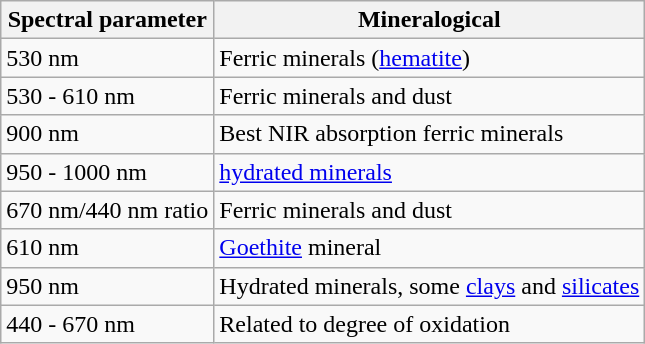<table class="wikitable floatright">
<tr>
<th>Spectral parameter</th>
<th>Mineralogical</th>
</tr>
<tr>
<td>530 nm</td>
<td>Ferric minerals (<a href='#'>hematite</a>)</td>
</tr>
<tr>
<td>530 - 610 nm</td>
<td>Ferric minerals and dust</td>
</tr>
<tr>
<td>900 nm</td>
<td>Best NIR absorption ferric minerals</td>
</tr>
<tr>
<td>950 - 1000 nm</td>
<td><a href='#'>hydrated minerals</a></td>
</tr>
<tr>
<td>670 nm/440 nm ratio</td>
<td>Ferric minerals and dust</td>
</tr>
<tr>
<td>610 nm</td>
<td><a href='#'>Goethite</a> mineral</td>
</tr>
<tr>
<td>950 nm</td>
<td>Hydrated minerals, some <a href='#'>clays</a> and <a href='#'>silicates</a></td>
</tr>
<tr>
<td>440 - 670 nm</td>
<td>Related to degree of oxidation</td>
</tr>
</table>
